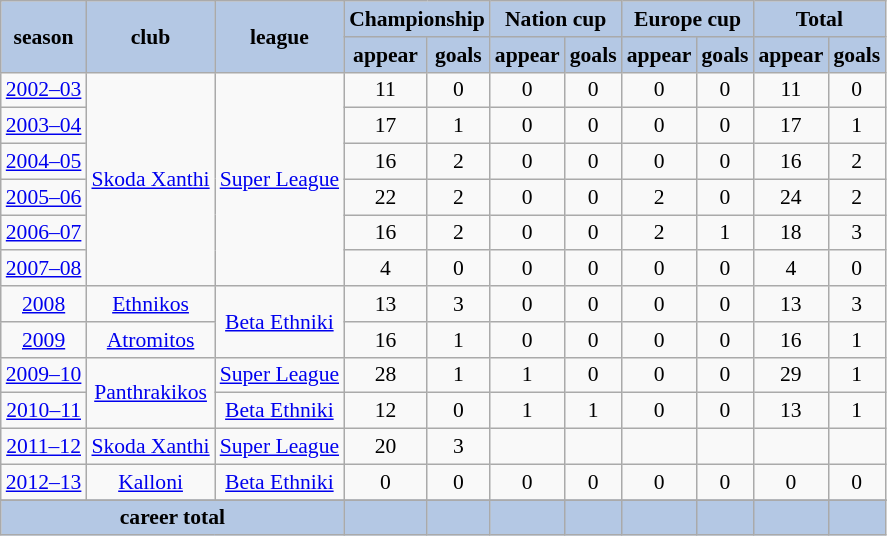<table class="wikitable" style="text-align:center; font-size:90%">
<tr bgcolor=#b4c8e4>
<td rowspan=2><strong>season</strong></td>
<td rowspan=2><strong>club</strong></td>
<td rowspan=2><strong>league</strong></td>
<td colspan=2><strong>Championship</strong></td>
<td colspan=2><strong>Nation cup</strong></td>
<td colspan=2><strong>Europe cup</strong></td>
<td colspan=2><strong>Total</strong></td>
</tr>
<tr bgcolor=#b4c8e4>
<td><strong>appear</strong></td>
<td><strong>goals</strong></td>
<td><strong>appear</strong></td>
<td><strong>goals</strong></td>
<td><strong>appear</strong></td>
<td><strong>goals</strong></td>
<td><strong>appear</strong></td>
<td><strong>goals</strong></td>
</tr>
<tr>
<td><a href='#'>2002–03</a></td>
<td rowspan=6><a href='#'>Skoda Xanthi</a></td>
<td rowspan=6><a href='#'>Super League</a></td>
<td>11</td>
<td>0</td>
<td>0</td>
<td>0</td>
<td>0</td>
<td>0</td>
<td>11</td>
<td>0</td>
</tr>
<tr>
<td><a href='#'>2003–04</a></td>
<td>17</td>
<td>1</td>
<td>0</td>
<td>0</td>
<td>0</td>
<td>0</td>
<td>17</td>
<td>1</td>
</tr>
<tr>
<td><a href='#'>2004–05</a></td>
<td>16</td>
<td>2</td>
<td>0</td>
<td>0</td>
<td>0</td>
<td>0</td>
<td>16</td>
<td>2</td>
</tr>
<tr>
<td><a href='#'>2005–06</a></td>
<td>22</td>
<td>2</td>
<td>0</td>
<td>0</td>
<td>2</td>
<td>0</td>
<td>24</td>
<td>2</td>
</tr>
<tr>
<td><a href='#'>2006–07</a></td>
<td>16</td>
<td>2</td>
<td>0</td>
<td>0</td>
<td>2</td>
<td>1</td>
<td>18</td>
<td>3</td>
</tr>
<tr>
<td><a href='#'>2007–08</a></td>
<td>4</td>
<td>0</td>
<td>0</td>
<td>0</td>
<td>0</td>
<td>0</td>
<td>4</td>
<td>0</td>
</tr>
<tr>
<td><a href='#'>2008</a></td>
<td rowspan=1><a href='#'>Ethnikos</a></td>
<td rowspan=2><a href='#'>Beta Ethniki</a></td>
<td>13</td>
<td>3</td>
<td>0</td>
<td>0</td>
<td>0</td>
<td>0</td>
<td>13</td>
<td>3</td>
</tr>
<tr>
<td><a href='#'>2009</a></td>
<td rowspan=1><a href='#'>Atromitos</a></td>
<td>16</td>
<td>1</td>
<td>0</td>
<td>0</td>
<td>0</td>
<td>0</td>
<td>16</td>
<td>1</td>
</tr>
<tr>
<td><a href='#'>2009–10</a></td>
<td rowspan=2><a href='#'>Panthrakikos</a></td>
<td rowspan=1><a href='#'>Super League</a></td>
<td>28</td>
<td>1</td>
<td>1</td>
<td>0</td>
<td>0</td>
<td>0</td>
<td>29</td>
<td>1</td>
</tr>
<tr>
<td><a href='#'>2010–11</a></td>
<td rowspan=1><a href='#'>Beta Ethniki</a></td>
<td>12</td>
<td>0</td>
<td>1</td>
<td>1</td>
<td>0</td>
<td>0</td>
<td>13</td>
<td>1</td>
</tr>
<tr>
<td><a href='#'>2011–12</a></td>
<td><a href='#'>Skoda Xanthi</a></td>
<td><a href='#'>Super League</a></td>
<td>20</td>
<td>3</td>
<td></td>
<td></td>
<td></td>
<td></td>
<td></td>
<td></td>
</tr>
<tr>
<td><a href='#'>2012–13</a></td>
<td rowspan=1><a href='#'>Kalloni</a></td>
<td rowspan=1><a href='#'>Beta Ethniki</a></td>
<td>0</td>
<td>0</td>
<td>0</td>
<td>0</td>
<td>0</td>
<td>0</td>
<td>0</td>
<td>0</td>
</tr>
<tr>
</tr>
<tr bgcolor=#b4c8e4>
<td colspan=3><strong>career total</strong></td>
<td></td>
<td></td>
<td></td>
<td></td>
<td></td>
<td></td>
<td><strong> </strong></td>
<td><strong> </strong></td>
</tr>
</table>
